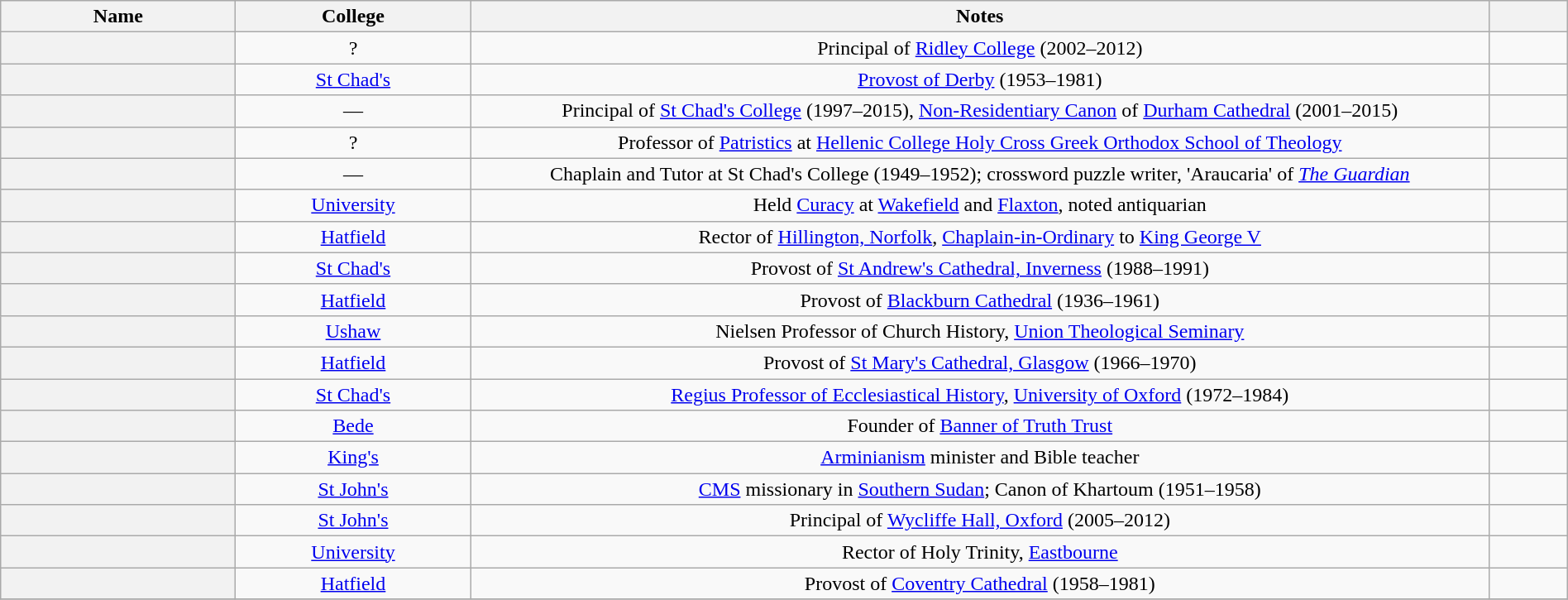<table class="wikitable sortable" style="width:100%">
<tr>
<th width="15%">Name</th>
<th width="15%">College</th>
<th width="65%">Notes</th>
<th width="5%"></th>
</tr>
<tr valign="top">
<th scope=row></th>
<td align="center">?</td>
<td align="center">Principal of <a href='#'>Ridley College</a> (2002–2012)</td>
<td align="center"></td>
</tr>
<tr valign="top">
<th scope=row></th>
<td align="center"><a href='#'>St Chad's</a></td>
<td align="center"><a href='#'>Provost of Derby</a> (1953–1981)</td>
<td align="center"></td>
</tr>
<tr valign="top">
<th scope=row></th>
<td align="center">—</td>
<td align="center">Principal of <a href='#'>St Chad's College</a> (1997–2015), <a href='#'>Non-Residentiary Canon</a> of <a href='#'>Durham Cathedral</a> (2001–2015)</td>
<td align="center"></td>
</tr>
<tr valign="top">
<th scope=row></th>
<td align="center">?</td>
<td align="center">Professor of <a href='#'>Patristics</a> at <a href='#'>Hellenic College Holy Cross Greek Orthodox School of Theology</a></td>
<td align="center"></td>
</tr>
<tr valign="top">
<th scope=row></th>
<td align="center">—</td>
<td align="center">Chaplain and Tutor at St Chad's College (1949–1952); crossword puzzle writer, 'Araucaria' of <em><a href='#'>The Guardian</a></em></td>
<td align="center"></td>
</tr>
<tr valign="top">
<th scope=row></th>
<td align="center"><a href='#'>University</a></td>
<td align="center">Held <a href='#'>Curacy</a> at <a href='#'>Wakefield</a> and <a href='#'>Flaxton</a>, noted antiquarian</td>
<td align="center"></td>
</tr>
<tr valign="top">
<th scope=row></th>
<td align="center"><a href='#'>Hatfield</a></td>
<td align="center">Rector of <a href='#'>Hillington, Norfolk</a>, <a href='#'>Chaplain-in-Ordinary</a> to <a href='#'>King George V</a></td>
<td align="center"></td>
</tr>
<tr valign="top">
<th scope=row></th>
<td align="center"><a href='#'>St Chad's</a></td>
<td align="center">Provost of <a href='#'>St Andrew's Cathedral, Inverness</a> (1988–1991)</td>
<td align="center"></td>
</tr>
<tr valign="top">
<th scope=row></th>
<td align="center"><a href='#'>Hatfield</a></td>
<td align="center">Provost of <a href='#'>Blackburn Cathedral</a> (1936–1961)</td>
<td align="center"></td>
</tr>
<tr valign="top">
<th scope=row></th>
<td align="center"><a href='#'>Ushaw</a></td>
<td align="center">Nielsen Professor of Church History, <a href='#'>Union Theological Seminary</a></td>
<td align="center"></td>
</tr>
<tr valign="top">
<th scope=row></th>
<td align="center"><a href='#'>Hatfield</a></td>
<td align="center">Provost of <a href='#'>St Mary's Cathedral, Glasgow</a> (1966–1970)</td>
<td align="center"></td>
</tr>
<tr valign="top">
<th scope=row></th>
<td align="center"><a href='#'>St Chad's</a></td>
<td align="center"><a href='#'>Regius Professor of Ecclesiastical History</a>, <a href='#'>University of Oxford</a> (1972–1984)</td>
<td align="center"></td>
</tr>
<tr valign="top">
<th scope=row></th>
<td align="center"><a href='#'>Bede</a></td>
<td align="center">Founder of <a href='#'>Banner of Truth Trust</a></td>
<td align="center"></td>
</tr>
<tr valign="top">
<th scope=row></th>
<td align="center"><a href='#'>King's</a></td>
<td align="center"><a href='#'>Arminianism</a> minister and Bible teacher</td>
<td align="center"></td>
</tr>
<tr valign="top">
<th scope=row></th>
<td align="center"><a href='#'>St John's</a></td>
<td align="center"><a href='#'>CMS</a> missionary in <a href='#'>Southern Sudan</a>; Canon of Khartoum (1951–1958)</td>
<td align="center"></td>
</tr>
<tr valign="top">
<th scope=row></th>
<td align="center"><a href='#'>St John's</a></td>
<td align="center">Principal of <a href='#'>Wycliffe Hall, Oxford</a> (2005–2012)</td>
<td align="center"></td>
</tr>
<tr valign="top">
<th scope=row></th>
<td align="center"><a href='#'>University</a></td>
<td align="center">Rector of Holy Trinity, <a href='#'>Eastbourne</a></td>
<td align="center"></td>
</tr>
<tr valign="top">
<th scope=row></th>
<td align="center"><a href='#'>Hatfield</a></td>
<td align="center">Provost of <a href='#'>Coventry Cathedral</a> (1958–1981)</td>
<td align="center"></td>
</tr>
<tr valign="top">
</tr>
</table>
